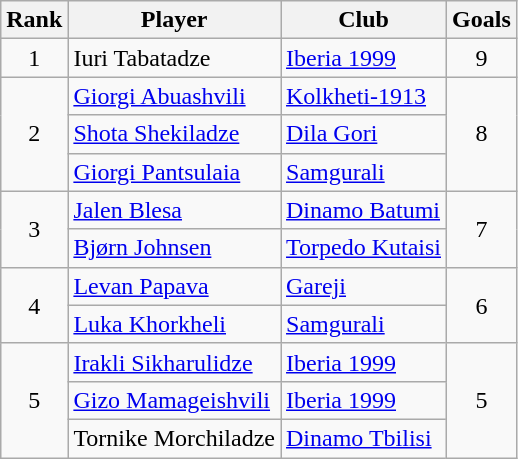<table class="wikitable" style="text-align:center;">
<tr>
<th>Rank</th>
<th>Player</th>
<th>Club</th>
<th>Goals</th>
</tr>
<tr>
<td>1</td>
<td align="left"> Iuri Tabatadze</td>
<td align="left"><a href='#'>Iberia 1999</a></td>
<td>9</td>
</tr>
<tr>
<td rowspan="3">2</td>
<td align="left"> <a href='#'>Giorgi Abuashvili</a></td>
<td align="left"><a href='#'>Kolkheti-1913</a></td>
<td rowspan="3">8</td>
</tr>
<tr>
<td align="left"> <a href='#'>Shota Shekiladze</a></td>
<td align="left"><a href='#'>Dila Gori</a></td>
</tr>
<tr>
<td align="left"> <a href='#'>Giorgi Pantsulaia</a></td>
<td align="left"><a href='#'>Samgurali</a></td>
</tr>
<tr>
<td rowspan="2">3</td>
<td align="left"> <a href='#'>Jalen Blesa</a></td>
<td align="left"><a href='#'>Dinamo Batumi</a></td>
<td rowspan="2">7</td>
</tr>
<tr>
<td align="left"> <a href='#'>Bjørn Johnsen</a></td>
<td align="left"><a href='#'>Torpedo Kutaisi</a></td>
</tr>
<tr>
<td rowspan="2">4</td>
<td align="left"> <a href='#'>Levan Papava</a></td>
<td align="left"><a href='#'>Gareji</a></td>
<td rowspan="2">6</td>
</tr>
<tr>
<td align="left"> <a href='#'>Luka Khorkheli</a></td>
<td align="left"><a href='#'>Samgurali</a></td>
</tr>
<tr>
<td rowspan="3">5</td>
<td align="left"> <a href='#'>Irakli Sikharulidze</a></td>
<td align="left"><a href='#'>Iberia 1999</a></td>
<td rowspan="3">5</td>
</tr>
<tr>
<td align="left"> <a href='#'>Gizo Mamageishvili</a></td>
<td align="left"><a href='#'>Iberia 1999</a></td>
</tr>
<tr>
<td align="left"> Tornike Morchiladze</td>
<td align="left"><a href='#'>Dinamo Tbilisi</a></td>
</tr>
</table>
